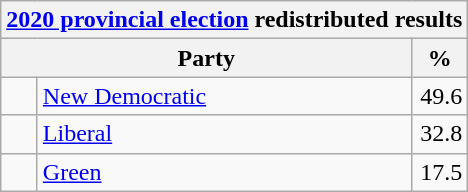<table class="wikitable">
<tr>
<th colspan="4"><a href='#'>2020 provincial election</a> redistributed results</th>
</tr>
<tr>
<th bgcolor="#DDDDFF" width="130px" colspan="2">Party</th>
<th bgcolor="#DDDDFF" width="30px">%</th>
</tr>
<tr>
<td> </td>
<td><a href='#'>New Democratic</a></td>
<td align=right>49.6</td>
</tr>
<tr>
<td> </td>
<td><a href='#'>Liberal</a></td>
<td align=right>32.8</td>
</tr>
<tr>
<td> </td>
<td><a href='#'>Green</a></td>
<td align=right>17.5</td>
</tr>
</table>
